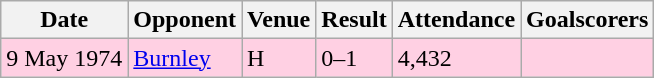<table class="wikitable">
<tr>
<th>Date</th>
<th>Opponent</th>
<th>Venue</th>
<th>Result</th>
<th>Attendance</th>
<th>Goalscorers</th>
</tr>
<tr style="background-color: #ffd0e3;">
<td>9 May 1974</td>
<td><a href='#'>Burnley</a></td>
<td>H</td>
<td>0–1</td>
<td>4,432</td>
<td></td>
</tr>
</table>
